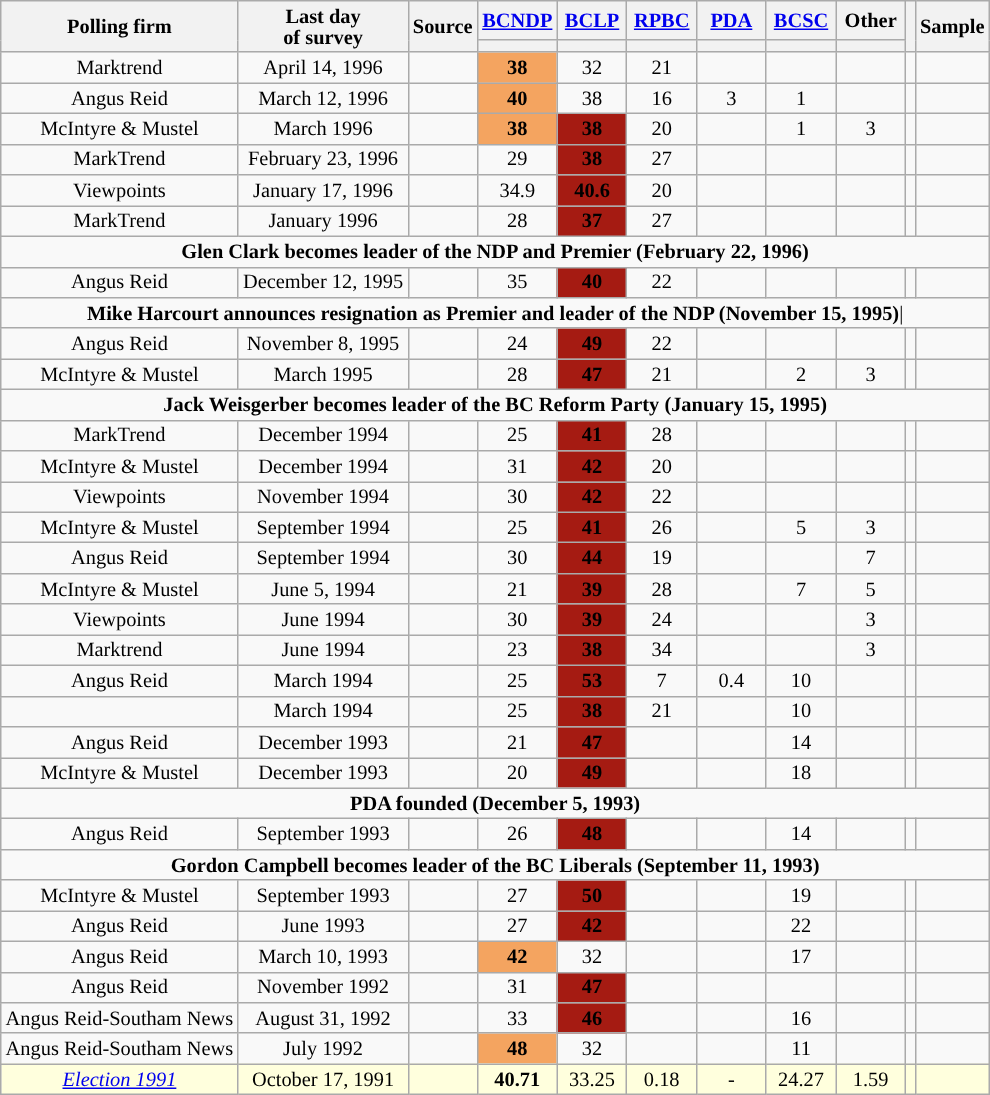<table class="wikitable sortable" style="text-align:center;font-size:85%;line-height:14px;" align="center">
<tr>
<th rowspan="2">Polling firm</th>
<th rowspan="2">Last day <br>of survey</th>
<th rowspan="2">Source</th>
<th class="unsortable" style="width:40px;"><a href='#'>BCNDP</a></th>
<th class="unsortable" style="width:40px;"><a href='#'>BCLP</a></th>
<th class="unsortable" style="width:40px;"><a href='#'>RPBC</a></th>
<th class="unsortable" style="width:40px;"><a href='#'>PDA</a></th>
<th class="unsortable" style="width:40px;"><a href='#'>BCSC</a></th>
<th class="unsortable" style="width:40px;">Other</th>
<th rowspan="2"></th>
<th rowspan="2">Sample</th>
</tr>
<tr style="line-height:5px;">
<th style="background:"></th>
<th style="background:"></th>
<th style="background:"></th>
<th style="background:"></th>
<th style="background:"></th>
<th style="background:"></th>
</tr>
<tr>
<td>Marktrend</td>
<td>April 14, 1996</td>
<td></td>
<td style="background:#F4A460"><strong>38</strong></td>
<td>32</td>
<td>21</td>
<td></td>
<td></td>
<td></td>
<td></td>
<td></td>
</tr>
<tr>
<td>Angus Reid</td>
<td>March 12, 1996</td>
<td></td>
<td style="background:#F4A460"><strong>40</strong></td>
<td>38</td>
<td>16</td>
<td>3</td>
<td>1</td>
<td></td>
<td></td>
<td></td>
</tr>
<tr>
<td>McIntyre & Mustel</td>
<td>March 1996</td>
<td></td>
<td style="background:#F4A460"><strong>38</strong></td>
<td style="background:#A51B12"><strong>38</strong></td>
<td>20</td>
<td></td>
<td>1</td>
<td>3</td>
<td></td>
<td></td>
</tr>
<tr>
<td>MarkTrend</td>
<td>February 23, 1996</td>
<td></td>
<td>29</td>
<td style="background:#A51B12"><strong>38</strong></td>
<td>27</td>
<td></td>
<td></td>
<td></td>
<td></td>
<td></td>
</tr>
<tr>
<td>Viewpoints</td>
<td>January 17, 1996</td>
<td></td>
<td>34.9</td>
<td style="background:#A51B12"><strong>40.6</strong></td>
<td>20</td>
<td></td>
<td></td>
<td></td>
<td></td>
<td></td>
</tr>
<tr>
<td>MarkTrend</td>
<td>January 1996</td>
<td></td>
<td>28</td>
<td style="background:#A51B12"><strong>37</strong></td>
<td>27</td>
<td></td>
<td></td>
<td></td>
<td></td>
<td></td>
</tr>
<tr>
<td colspan="11"><strong>Glen Clark becomes leader of the NDP and Premier (February 22, 1996)</strong></td>
</tr>
<tr>
<td>Angus Reid</td>
<td>December 12, 1995</td>
<td></td>
<td>35</td>
<td style="background:#A51B12"><strong>40</strong></td>
<td>22</td>
<td></td>
<td></td>
<td></td>
<td></td>
<td></td>
</tr>
<tr>
<td colspan="11"><strong>Mike Harcourt announces resignation as Premier and leader of the NDP (November 15, 1995)</strong>|</td>
</tr>
<tr>
<td>Angus Reid</td>
<td>November 8, 1995</td>
<td></td>
<td>24</td>
<td style="background:#A51B12"><strong>49</strong></td>
<td>22</td>
<td></td>
<td></td>
<td></td>
<td></td>
<td></td>
</tr>
<tr>
<td>McIntyre & Mustel</td>
<td>March 1995</td>
<td></td>
<td>28</td>
<td style="background:#A51B12"><strong>47</strong></td>
<td>21</td>
<td></td>
<td>2</td>
<td>3</td>
<td></td>
<td></td>
</tr>
<tr>
<td colspan="11"><strong>Jack Weisgerber becomes leader of the BC Reform Party (January 15, 1995)</strong></td>
</tr>
<tr>
<td>MarkTrend</td>
<td>December 1994</td>
<td></td>
<td>25</td>
<td style="background:#A51B12"><strong>41</strong></td>
<td>28</td>
<td></td>
<td></td>
<td></td>
<td></td>
<td></td>
</tr>
<tr>
<td>McIntyre & Mustel</td>
<td>December 1994</td>
<td></td>
<td>31</td>
<td style="background:#A51B12"><strong>42</strong></td>
<td>20</td>
<td></td>
<td></td>
<td></td>
<td></td>
<td></td>
</tr>
<tr>
<td>Viewpoints</td>
<td>November 1994</td>
<td></td>
<td>30</td>
<td style="background:#A51B12"><strong>42</strong></td>
<td>22</td>
<td></td>
<td></td>
<td></td>
<td></td>
<td></td>
</tr>
<tr>
<td>McIntyre & Mustel</td>
<td>September 1994</td>
<td></td>
<td>25</td>
<td style="background:#A51B12"><strong>41</strong></td>
<td>26</td>
<td></td>
<td>5</td>
<td>3</td>
<td></td>
<td></td>
</tr>
<tr>
<td>Angus Reid</td>
<td>September 1994</td>
<td></td>
<td>30</td>
<td style="background:#A51B12"><strong>44</strong></td>
<td>19</td>
<td></td>
<td></td>
<td>7</td>
<td></td>
<td></td>
</tr>
<tr>
<td>McIntyre & Mustel</td>
<td>June 5, 1994</td>
<td></td>
<td>21</td>
<td style="background:#A51B12"><strong>39</strong></td>
<td>28</td>
<td></td>
<td>7</td>
<td>5</td>
<td></td>
<td></td>
</tr>
<tr>
<td>Viewpoints</td>
<td>June 1994</td>
<td></td>
<td>30</td>
<td style="background:#A51B12"><strong>39</strong></td>
<td>24</td>
<td></td>
<td></td>
<td>3</td>
<td></td>
<td></td>
</tr>
<tr>
<td>Marktrend</td>
<td>June 1994</td>
<td></td>
<td>23</td>
<td style="background:#A51B12"><strong>38</strong></td>
<td>34</td>
<td></td>
<td></td>
<td>3</td>
<td></td>
<td></td>
</tr>
<tr>
<td>Angus Reid</td>
<td>March 1994</td>
<td></td>
<td>25</td>
<td style="background:#A51B12"><strong>53</strong></td>
<td>7</td>
<td>0.4</td>
<td>10</td>
<td></td>
<td></td>
<td></td>
</tr>
<tr>
<td></td>
<td>March 1994</td>
<td></td>
<td>25</td>
<td style="background:#A51B12"><strong>38</strong></td>
<td>21</td>
<td></td>
<td>10</td>
<td></td>
<td></td>
<td></td>
</tr>
<tr>
<td>Angus Reid</td>
<td>December 1993</td>
<td></td>
<td>21</td>
<td style="background:#A51B12"><strong>47</strong></td>
<td></td>
<td></td>
<td>14</td>
<td></td>
<td></td>
<td></td>
</tr>
<tr>
<td>McIntyre & Mustel</td>
<td>December 1993</td>
<td></td>
<td>20</td>
<td style="background:#A51B12"><strong>49</strong></td>
<td></td>
<td></td>
<td>18</td>
<td></td>
<td></td>
<td></td>
</tr>
<tr>
<td colspan="11"><strong>PDA founded (December 5, 1993)</strong></td>
</tr>
<tr>
<td>Angus Reid</td>
<td>September 1993</td>
<td></td>
<td>26</td>
<td style="background:#A51B12"><strong>48</strong></td>
<td></td>
<td></td>
<td>14</td>
<td></td>
<td></td>
<td></td>
</tr>
<tr>
<td colspan="11"><strong>Gordon Campbell becomes leader of the BC Liberals (September 11, 1993)</strong></td>
</tr>
<tr>
<td>McIntyre & Mustel</td>
<td>September 1993</td>
<td></td>
<td>27</td>
<td style="background:#A51B12"><strong>50</strong></td>
<td></td>
<td></td>
<td>19</td>
<td></td>
<td></td>
<td></td>
</tr>
<tr>
<td>Angus Reid</td>
<td>June 1993</td>
<td></td>
<td>27</td>
<td style="background:#A51B12"><strong>42</strong></td>
<td></td>
<td></td>
<td>22</td>
<td></td>
<td></td>
<td></td>
</tr>
<tr>
<td>Angus Reid</td>
<td>March 10, 1993</td>
<td></td>
<td style="background:#F4A460"><strong>42</strong></td>
<td>32</td>
<td></td>
<td></td>
<td>17</td>
<td></td>
<td></td>
<td></td>
</tr>
<tr>
<td>Angus Reid</td>
<td>November 1992</td>
<td></td>
<td>31</td>
<td style="background:#A51B12"><strong>47</strong></td>
<td></td>
<td></td>
<td></td>
<td></td>
<td></td>
<td></td>
</tr>
<tr>
<td>Angus Reid-Southam News</td>
<td>August 31, 1992</td>
<td></td>
<td>33</td>
<td style="background:#A51B12"><strong>46</strong></td>
<td></td>
<td></td>
<td>16</td>
<td></td>
<td></td>
<td></td>
</tr>
<tr>
<td>Angus Reid-Southam News</td>
<td>July 1992</td>
<td></td>
<td style="background:#F4A460"><strong>48</strong></td>
<td>32</td>
<td></td>
<td></td>
<td>11</td>
<td></td>
<td></td>
<td></td>
</tr>
<tr>
<td style="background:#ffd;"><em><a href='#'>Election 1991</a></em></td>
<td style="background:#ffd;">October 17, 1991</td>
<td style="background:#ffd;"></td>
<td style="background:#ffd;"><strong>40.71</strong></td>
<td style="background:#ffd;">33.25</td>
<td style="background:#ffd;">0.18</td>
<td style="background:#ffd;">-</td>
<td style="background:#ffd;">24.27</td>
<td style="background:#ffd;">1.59</td>
<td style="background:#ffd;"></td>
<td style="background:#ffd;"></td>
</tr>
</table>
